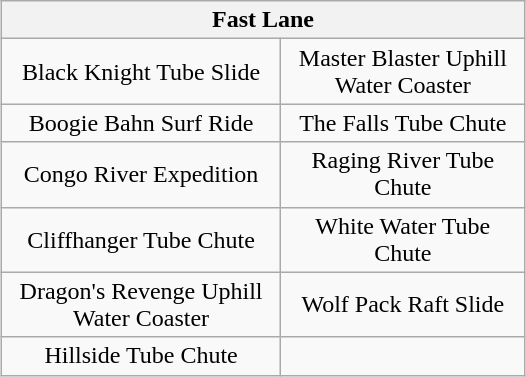<table class="wikitable" style="margin-left: 75px; width:350px; text-align: center;">
<tr>
<th colspan="2">Fast Lane</th>
</tr>
<tr>
<td>Black Knight Tube Slide</td>
<td>Master Blaster Uphill Water Coaster</td>
</tr>
<tr>
<td>Boogie Bahn Surf Ride</td>
<td>The Falls Tube Chute</td>
</tr>
<tr>
<td>Congo River Expedition</td>
<td>Raging River Tube Chute</td>
</tr>
<tr>
<td>Cliffhanger Tube Chute</td>
<td>White Water Tube Chute</td>
</tr>
<tr>
<td>Dragon's Revenge Uphill Water Coaster</td>
<td>Wolf Pack Raft Slide</td>
</tr>
<tr>
<td>Hillside Tube Chute</td>
</tr>
</table>
